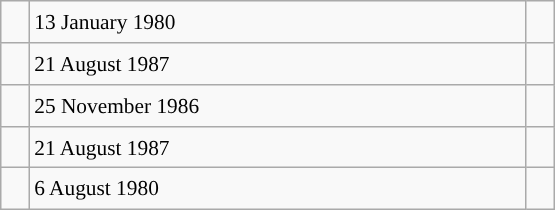<table class="wikitable" style="font-size: 89%; float: left; width: 26em; margin-right: 1em; height: 140px;">
<tr>
<td></td>
<td>13 January 1980</td>
<td></td>
</tr>
<tr>
<td></td>
<td>21 August 1987</td>
<td></td>
</tr>
<tr>
<td></td>
<td>25 November 1986</td>
<td></td>
</tr>
<tr>
<td></td>
<td>21 August 1987</td>
<td></td>
</tr>
<tr>
<td></td>
<td>6 August 1980</td>
<td></td>
</tr>
</table>
